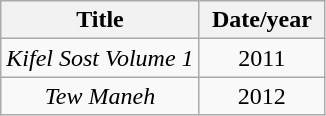<table class="wikitable mw-collapsible plainrowheaders" style="text-align:center;">
<tr>
<th>Title</th>
<th scope="col" style="padding:0 8px;">Date/year</th>
</tr>
<tr>
<td><em>Kifel Sost Volume 1</em></td>
<td>2011</td>
</tr>
<tr>
<td><em>Tew Maneh</em></td>
<td>2012</td>
</tr>
</table>
